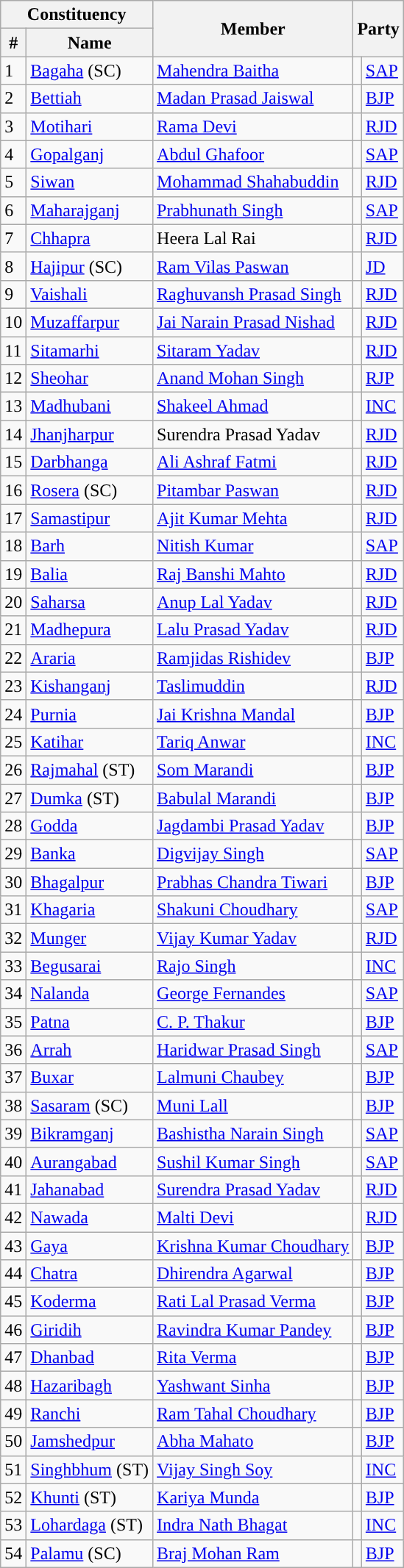<table class="wikitable sortable">
<tr>
<th colspan="2">Constituency</th>
<th rowspan="2">Member</th>
<th colspan="2" rowspan="2">Party</th>
</tr>
<tr>
<th>#</th>
<th>Name</th>
</tr>
<tr>
<td>1</td>
<td><a href='#'>Bagaha</a> (SC)</td>
<td><a href='#'>Mahendra Baitha</a></td>
<td style="background-color: "></td>
<td><a href='#'>SAP</a></td>
</tr>
<tr>
<td>2</td>
<td><a href='#'>Bettiah</a></td>
<td><a href='#'>Madan Prasad Jaiswal</a></td>
<td style="background-color: "></td>
<td><a href='#'>BJP</a></td>
</tr>
<tr>
<td>3</td>
<td><a href='#'>Motihari</a></td>
<td><a href='#'>Rama Devi</a></td>
<td style="background-color: "></td>
<td><a href='#'>RJD</a></td>
</tr>
<tr>
<td>4</td>
<td><a href='#'>Gopalganj</a></td>
<td><a href='#'>Abdul Ghafoor</a></td>
<td style="background-color: "></td>
<td><a href='#'>SAP</a></td>
</tr>
<tr>
<td>5</td>
<td><a href='#'>Siwan</a></td>
<td><a href='#'>Mohammad Shahabuddin</a></td>
<td style="background-color: "></td>
<td><a href='#'>RJD</a></td>
</tr>
<tr>
<td>6</td>
<td><a href='#'>Maharajganj</a></td>
<td><a href='#'>Prabhunath Singh</a></td>
<td style="background-color: "></td>
<td><a href='#'>SAP</a></td>
</tr>
<tr>
<td>7</td>
<td><a href='#'>Chhapra</a></td>
<td>Heera Lal Rai</td>
<td style="background-color: "></td>
<td><a href='#'>RJD</a></td>
</tr>
<tr>
<td>8</td>
<td><a href='#'>Hajipur</a> (SC)</td>
<td><a href='#'>Ram Vilas Paswan</a></td>
<td style="background-color: "></td>
<td><a href='#'>JD</a></td>
</tr>
<tr>
<td>9</td>
<td><a href='#'>Vaishali</a></td>
<td><a href='#'>Raghuvansh Prasad Singh</a></td>
<td style="background-color: "></td>
<td><a href='#'>RJD</a></td>
</tr>
<tr>
<td>10</td>
<td><a href='#'>Muzaffarpur</a></td>
<td><a href='#'>Jai Narain Prasad Nishad</a></td>
<td style="background-color: "></td>
<td><a href='#'>RJD</a></td>
</tr>
<tr>
<td>11</td>
<td><a href='#'>Sitamarhi</a></td>
<td><a href='#'>Sitaram Yadav</a></td>
<td style="background-color: "></td>
<td><a href='#'>RJD</a></td>
</tr>
<tr>
<td>12</td>
<td><a href='#'>Sheohar</a></td>
<td><a href='#'>Anand Mohan Singh</a></td>
<td style="background-color: "></td>
<td><a href='#'>RJP</a></td>
</tr>
<tr>
<td>13</td>
<td><a href='#'>Madhubani</a></td>
<td><a href='#'>Shakeel Ahmad</a></td>
<td style="background-color: "></td>
<td><a href='#'>INC</a></td>
</tr>
<tr>
<td>14</td>
<td><a href='#'>Jhanjharpur</a></td>
<td>Surendra Prasad Yadav</td>
<td style="background-color: "></td>
<td><a href='#'>RJD</a></td>
</tr>
<tr>
<td>15</td>
<td><a href='#'>Darbhanga</a></td>
<td><a href='#'>Ali Ashraf Fatmi</a></td>
<td style="background-color: "></td>
<td><a href='#'>RJD</a></td>
</tr>
<tr>
<td>16</td>
<td><a href='#'>Rosera</a> (SC)</td>
<td><a href='#'>Pitambar Paswan</a></td>
<td style="background-color: "></td>
<td><a href='#'>RJD</a></td>
</tr>
<tr>
<td>17</td>
<td><a href='#'>Samastipur</a></td>
<td><a href='#'>Ajit Kumar Mehta</a></td>
<td style="background-color: "></td>
<td><a href='#'>RJD</a></td>
</tr>
<tr>
<td>18</td>
<td><a href='#'>Barh</a></td>
<td><a href='#'>Nitish Kumar</a></td>
<td style="background-color: "></td>
<td><a href='#'>SAP</a></td>
</tr>
<tr>
<td>19</td>
<td><a href='#'>Balia</a></td>
<td><a href='#'>Raj Banshi Mahto</a></td>
<td style="background-color: "></td>
<td><a href='#'>RJD</a></td>
</tr>
<tr>
<td>20</td>
<td><a href='#'>Saharsa</a></td>
<td><a href='#'>Anup Lal Yadav</a></td>
<td style="background-color: "></td>
<td><a href='#'>RJD</a></td>
</tr>
<tr>
<td>21</td>
<td><a href='#'>Madhepura</a></td>
<td><a href='#'>Lalu Prasad Yadav</a></td>
<td style="background-color: "></td>
<td><a href='#'>RJD</a></td>
</tr>
<tr>
<td>22</td>
<td><a href='#'>Araria</a></td>
<td><a href='#'>Ramjidas Rishidev</a></td>
<td style="background-color: "></td>
<td><a href='#'>BJP</a></td>
</tr>
<tr>
<td>23</td>
<td><a href='#'>Kishanganj</a></td>
<td><a href='#'>Taslimuddin</a></td>
<td style="background-color: "></td>
<td><a href='#'>RJD</a></td>
</tr>
<tr>
<td>24</td>
<td><a href='#'>Purnia</a></td>
<td><a href='#'>Jai Krishna Mandal</a></td>
<td style="background-color: "></td>
<td><a href='#'>BJP</a></td>
</tr>
<tr>
<td>25</td>
<td><a href='#'>Katihar</a></td>
<td><a href='#'>Tariq Anwar</a></td>
<td style="background-color: "></td>
<td><a href='#'>INC</a></td>
</tr>
<tr>
<td>26</td>
<td><a href='#'>Rajmahal</a> (ST)</td>
<td><a href='#'>Som Marandi</a></td>
<td style="background-color: "></td>
<td><a href='#'>BJP</a></td>
</tr>
<tr>
<td>27</td>
<td><a href='#'>Dumka</a> (ST)</td>
<td><a href='#'>Babulal Marandi</a></td>
<td style="background-color: "></td>
<td><a href='#'>BJP</a></td>
</tr>
<tr>
<td>28</td>
<td><a href='#'>Godda</a></td>
<td><a href='#'>Jagdambi Prasad Yadav</a></td>
<td style="background-color: "></td>
<td><a href='#'>BJP</a></td>
</tr>
<tr>
<td>29</td>
<td><a href='#'>Banka</a></td>
<td><a href='#'>Digvijay Singh</a></td>
<td style="background-color: "></td>
<td><a href='#'>SAP</a></td>
</tr>
<tr>
<td>30</td>
<td><a href='#'>Bhagalpur</a></td>
<td><a href='#'>Prabhas Chandra Tiwari</a></td>
<td style="background-color: "></td>
<td><a href='#'>BJP</a></td>
</tr>
<tr>
<td>31</td>
<td><a href='#'>Khagaria</a></td>
<td><a href='#'>Shakuni Choudhary</a></td>
<td style="background-color: "></td>
<td><a href='#'>SAP</a></td>
</tr>
<tr>
<td>32</td>
<td><a href='#'>Munger</a></td>
<td><a href='#'>Vijay Kumar Yadav</a></td>
<td style="background-color: "></td>
<td><a href='#'>RJD</a></td>
</tr>
<tr>
<td>33</td>
<td><a href='#'>Begusarai</a></td>
<td><a href='#'>Rajo Singh</a></td>
<td style="background-color: "></td>
<td><a href='#'>INC</a></td>
</tr>
<tr>
<td>34</td>
<td><a href='#'>Nalanda</a></td>
<td><a href='#'>George Fernandes</a></td>
<td style="background-color: "></td>
<td><a href='#'>SAP</a></td>
</tr>
<tr>
<td>35</td>
<td><a href='#'>Patna</a></td>
<td><a href='#'>C. P. Thakur</a></td>
<td style="background-color: "></td>
<td><a href='#'>BJP</a></td>
</tr>
<tr>
<td>36</td>
<td><a href='#'>Arrah</a></td>
<td><a href='#'>Haridwar Prasad Singh</a></td>
<td style="background-color: "></td>
<td><a href='#'>SAP</a></td>
</tr>
<tr>
<td>37</td>
<td><a href='#'>Buxar</a></td>
<td><a href='#'>Lalmuni Chaubey</a></td>
<td style="background-color: "></td>
<td><a href='#'>BJP</a></td>
</tr>
<tr>
<td>38</td>
<td><a href='#'>Sasaram</a> (SC)</td>
<td><a href='#'>Muni Lall</a></td>
<td style="background-color: "></td>
<td><a href='#'>BJP</a></td>
</tr>
<tr>
<td>39</td>
<td><a href='#'>Bikramganj</a></td>
<td><a href='#'>Bashistha Narain Singh</a></td>
<td style="background-color: "></td>
<td><a href='#'>SAP</a></td>
</tr>
<tr>
<td>40</td>
<td><a href='#'>Aurangabad</a></td>
<td><a href='#'>Sushil Kumar Singh</a></td>
<td style="background-color: "></td>
<td><a href='#'>SAP</a></td>
</tr>
<tr>
<td>41</td>
<td><a href='#'>Jahanabad</a></td>
<td><a href='#'>Surendra Prasad Yadav</a></td>
<td style="background-color: "></td>
<td><a href='#'>RJD</a></td>
</tr>
<tr>
<td>42</td>
<td><a href='#'>Nawada</a></td>
<td><a href='#'>Malti Devi</a></td>
<td style="background-color: "></td>
<td><a href='#'>RJD</a></td>
</tr>
<tr>
<td>43</td>
<td><a href='#'>Gaya</a></td>
<td><a href='#'>Krishna Kumar Choudhary</a></td>
<td style="background-color: "></td>
<td><a href='#'>BJP</a></td>
</tr>
<tr>
<td>44</td>
<td><a href='#'>Chatra</a></td>
<td><a href='#'>Dhirendra Agarwal</a></td>
<td style="background-color: "></td>
<td><a href='#'>BJP</a></td>
</tr>
<tr>
<td>45</td>
<td><a href='#'>Koderma</a></td>
<td><a href='#'>Rati Lal Prasad Verma</a></td>
<td style="background-color: "></td>
<td><a href='#'>BJP</a></td>
</tr>
<tr>
<td>46</td>
<td><a href='#'>Giridih</a></td>
<td><a href='#'>Ravindra Kumar Pandey</a></td>
<td style="background-color: "></td>
<td><a href='#'>BJP</a></td>
</tr>
<tr>
<td>47</td>
<td><a href='#'>Dhanbad</a></td>
<td><a href='#'>Rita Verma</a></td>
<td style="background-color: "></td>
<td><a href='#'>BJP</a></td>
</tr>
<tr>
<td>48</td>
<td><a href='#'>Hazaribagh</a></td>
<td><a href='#'>Yashwant Sinha</a></td>
<td style="background-color: "></td>
<td><a href='#'>BJP</a></td>
</tr>
<tr>
<td>49</td>
<td><a href='#'>Ranchi</a></td>
<td><a href='#'>Ram Tahal Choudhary</a></td>
<td style="background-color: "></td>
<td><a href='#'>BJP</a></td>
</tr>
<tr>
<td>50</td>
<td><a href='#'>Jamshedpur</a></td>
<td><a href='#'>Abha Mahato</a></td>
<td style="background-color: "></td>
<td><a href='#'>BJP</a></td>
</tr>
<tr>
<td>51</td>
<td><a href='#'>Singhbhum</a> (ST)</td>
<td><a href='#'>Vijay Singh Soy</a></td>
<td style="background-color: "></td>
<td><a href='#'>INC</a></td>
</tr>
<tr>
<td>52</td>
<td><a href='#'>Khunti</a> (ST)</td>
<td><a href='#'>Kariya Munda</a></td>
<td style="background-color: "></td>
<td><a href='#'>BJP</a></td>
</tr>
<tr>
<td>53</td>
<td><a href='#'>Lohardaga</a> (ST)</td>
<td><a href='#'>Indra Nath Bhagat</a></td>
<td style="background-color: "></td>
<td><a href='#'>INC</a></td>
</tr>
<tr>
<td>54</td>
<td><a href='#'>Palamu</a> (SC)</td>
<td><a href='#'>Braj Mohan Ram</a></td>
<td style="background-color: "></td>
<td><a href='#'>BJP</a></td>
</tr>
</table>
